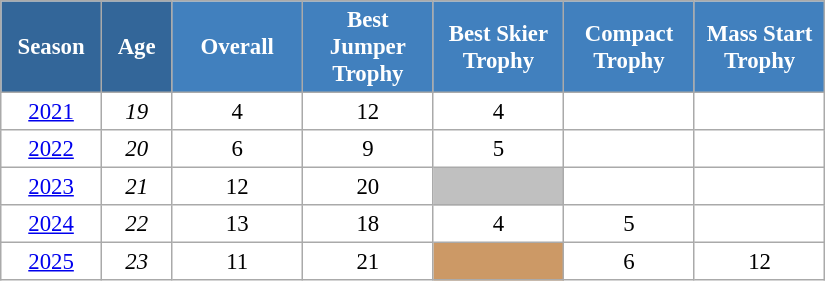<table class="wikitable" style="font-size:95%; text-align:center; border:grey solid 1px; border-collapse:collapse; background:#ffffff;">
<tr>
<th style="background-color:#369; color:white; width:60px;">Season</th>
<th style="background-color:#369; color:white; width:40px;">Age</th>
<th style="background-color:#4180be; color:white; width:80px;">Overall</th>
<th style="background-color:#4180be; color:white; width:80px;">Best Jumper<br>Trophy</th>
<th style="background-color:#4180be; color:white; width:80px;">Best Skier<br>Trophy</th>
<th style="background-color:#4180be; color:white; width:80px;">Compact<br>Trophy</th>
<th style="background-color:#4180be; color:white; width:80px;">Mass Start<br>Trophy</th>
</tr>
<tr>
<td><a href='#'>2021</a></td>
<td><em>19</em></td>
<td>4</td>
<td>12</td>
<td>4</td>
<td></td>
<td></td>
</tr>
<tr>
<td><a href='#'>2022</a></td>
<td><em>20</em></td>
<td>6</td>
<td>9</td>
<td>5</td>
<td></td>
<td></td>
</tr>
<tr>
<td><a href='#'>2023</a></td>
<td><em>21</em></td>
<td>12</td>
<td>20</td>
<td style="background:silver;"></td>
<td></td>
<td></td>
</tr>
<tr>
<td><a href='#'>2024</a></td>
<td><em>22</em></td>
<td>13</td>
<td>18</td>
<td>4</td>
<td>5</td>
<td></td>
</tr>
<tr>
<td><a href='#'>2025</a></td>
<td><em>23</em></td>
<td>11</td>
<td>21</td>
<td style="background:#c96;"></td>
<td>6</td>
<td>12</td>
</tr>
</table>
